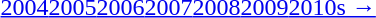<table id=toc class=toc summary=Contents>
<tr>
<th></th>
</tr>
<tr>
<td align=center><a href='#'>2004</a><a href='#'>2005</a><a href='#'>2006</a><a href='#'>2007</a><a href='#'>2008</a><a href='#'>2009</a><a href='#'>2010s →</a></td>
</tr>
</table>
